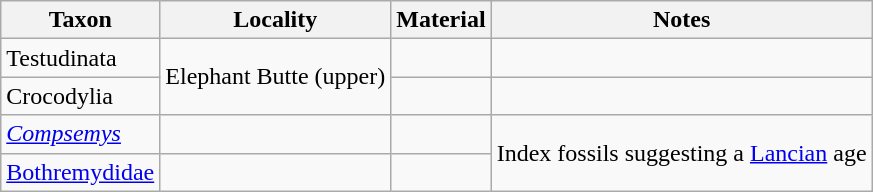<table class="wikitable">
<tr>
<th>Taxon</th>
<th>Locality</th>
<th>Material</th>
<th>Notes</th>
</tr>
<tr>
<td>Testudinata</td>
<td rowspan="2">Elephant Butte (upper)</td>
<td></td>
<td></td>
</tr>
<tr>
<td>Crocodylia</td>
<td></td>
<td></td>
</tr>
<tr>
<td><em><a href='#'>Compsemys</a></em></td>
<td></td>
<td></td>
<td rowspan="2">Index fossils suggesting a <a href='#'>Lancian</a> age</td>
</tr>
<tr>
<td><a href='#'>Bothremydidae</a></td>
<td></td>
<td></td>
</tr>
</table>
